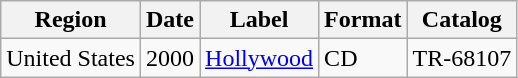<table class="wikitable">
<tr>
<th>Region</th>
<th>Date</th>
<th>Label</th>
<th>Format</th>
<th>Catalog</th>
</tr>
<tr>
<td>United States</td>
<td>2000</td>
<td><a href='#'>Hollywood</a></td>
<td>CD</td>
<td>TR-68107</td>
</tr>
</table>
